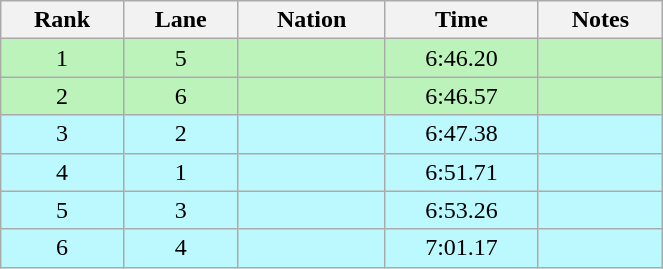<table class="wikitable sortable" style="text-align:center; width: 35%;">
<tr>
<th>Rank</th>
<th>Lane</th>
<th>Nation</th>
<th>Time</th>
<th>Notes</th>
</tr>
<tr bgcolor=bbf3bb>
<td>1</td>
<td>5</td>
<td align=left></td>
<td>6:46.20</td>
<td></td>
</tr>
<tr bgcolor=bbf3bb>
<td>2</td>
<td>6</td>
<td align=left></td>
<td>6:46.57</td>
<td></td>
</tr>
<tr bgcolor=bbf9ff>
<td>3</td>
<td>2</td>
<td align=left></td>
<td>6:47.38</td>
<td></td>
</tr>
<tr bgcolor=bbf9ff>
<td>4</td>
<td>1</td>
<td align=left></td>
<td>6:51.71</td>
<td></td>
</tr>
<tr bgcolor=bbf9ff>
<td>5</td>
<td>3</td>
<td align=left></td>
<td>6:53.26</td>
<td></td>
</tr>
<tr bgcolor=bbf9ff>
<td>6</td>
<td>4</td>
<td align=left></td>
<td>7:01.17</td>
<td></td>
</tr>
</table>
